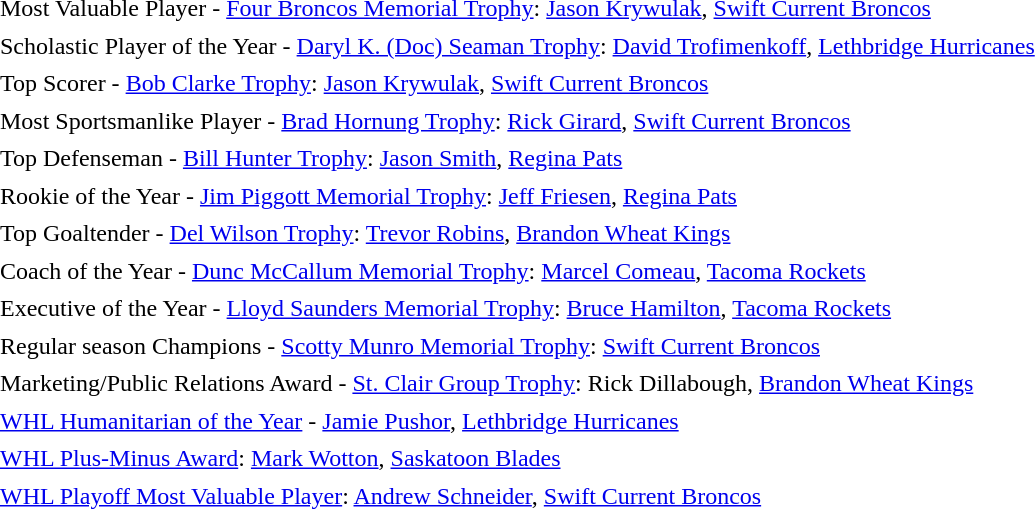<table cellpadding="3" cellspacing="1">
<tr>
<td>Most Valuable Player - <a href='#'>Four Broncos Memorial Trophy</a>: <a href='#'>Jason Krywulak</a>, <a href='#'>Swift Current Broncos</a></td>
</tr>
<tr>
<td>Scholastic Player of the Year - <a href='#'>Daryl K. (Doc) Seaman Trophy</a>: <a href='#'>David Trofimenkoff</a>, <a href='#'>Lethbridge Hurricanes</a></td>
</tr>
<tr>
<td>Top Scorer - <a href='#'>Bob Clarke Trophy</a>: <a href='#'>Jason Krywulak</a>, <a href='#'>Swift Current Broncos</a></td>
</tr>
<tr>
<td>Most Sportsmanlike Player - <a href='#'>Brad Hornung Trophy</a>: <a href='#'>Rick Girard</a>, <a href='#'>Swift Current Broncos</a></td>
</tr>
<tr>
<td>Top Defenseman - <a href='#'>Bill Hunter Trophy</a>: <a href='#'>Jason Smith</a>, <a href='#'>Regina Pats</a></td>
</tr>
<tr>
<td>Rookie of the Year - <a href='#'>Jim Piggott Memorial Trophy</a>: <a href='#'>Jeff Friesen</a>, <a href='#'>Regina Pats</a></td>
</tr>
<tr>
<td>Top Goaltender - <a href='#'>Del Wilson Trophy</a>: <a href='#'>Trevor Robins</a>, <a href='#'>Brandon Wheat Kings</a></td>
</tr>
<tr>
<td>Coach of the Year - <a href='#'>Dunc McCallum Memorial Trophy</a>: <a href='#'>Marcel Comeau</a>, <a href='#'>Tacoma Rockets</a></td>
</tr>
<tr>
<td>Executive of the Year - <a href='#'>Lloyd Saunders Memorial Trophy</a>: <a href='#'>Bruce Hamilton</a>, <a href='#'>Tacoma Rockets</a></td>
</tr>
<tr>
<td>Regular season Champions - <a href='#'>Scotty Munro Memorial Trophy</a>: <a href='#'>Swift Current Broncos</a></td>
</tr>
<tr>
<td>Marketing/Public Relations Award - <a href='#'>St. Clair Group Trophy</a>: Rick Dillabough, <a href='#'>Brandon Wheat Kings</a></td>
</tr>
<tr>
<td><a href='#'>WHL Humanitarian of the Year</a> - <a href='#'>Jamie Pushor</a>, <a href='#'>Lethbridge Hurricanes</a></td>
</tr>
<tr>
<td><a href='#'>WHL Plus-Minus Award</a>: <a href='#'>Mark Wotton</a>, <a href='#'>Saskatoon Blades</a></td>
</tr>
<tr>
<td><a href='#'>WHL Playoff Most Valuable Player</a>: <a href='#'>Andrew Schneider</a>, <a href='#'>Swift Current Broncos</a></td>
</tr>
</table>
